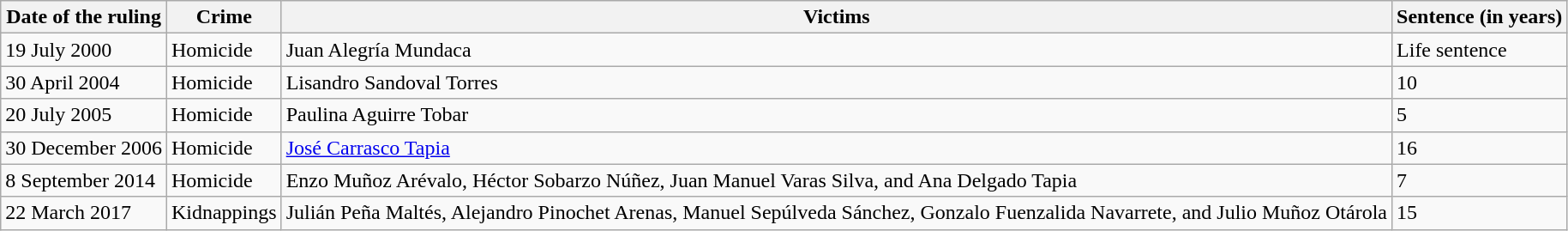<table class="wikitable">
<tr>
<th>Date of the ruling</th>
<th>Crime</th>
<th>Victims</th>
<th>Sentence (in years)</th>
</tr>
<tr>
<td>19 July 2000</td>
<td>Homicide</td>
<td>Juan Alegría Mundaca</td>
<td>Life sentence</td>
</tr>
<tr>
<td>30 April 2004</td>
<td>Homicide</td>
<td>Lisandro Sandoval Torres</td>
<td>10</td>
</tr>
<tr>
<td>20 July 2005</td>
<td>Homicide</td>
<td>Paulina Aguirre Tobar</td>
<td>5</td>
</tr>
<tr>
<td>30 December 2006</td>
<td>Homicide</td>
<td><a href='#'>José Carrasco Tapia</a></td>
<td>16</td>
</tr>
<tr>
<td>8 September 2014</td>
<td>Homicide</td>
<td>Enzo Muñoz Arévalo, Héctor Sobarzo Núñez, Juan Manuel Varas Silva, and Ana Delgado Tapia</td>
<td>7</td>
</tr>
<tr>
<td>22 March 2017</td>
<td>Kidnappings</td>
<td>Julián Peña Maltés, Alejandro Pinochet Arenas, Manuel Sepúlveda Sánchez, Gonzalo Fuenzalida Navarrete, and Julio Muñoz Otárola</td>
<td>15</td>
</tr>
</table>
